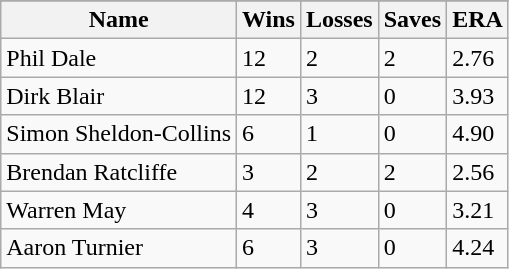<table class="wikitable">
<tr>
</tr>
<tr>
<th>Name</th>
<th>Wins</th>
<th>Losses</th>
<th>Saves</th>
<th>ERA</th>
</tr>
<tr>
<td>Phil Dale</td>
<td>12</td>
<td>2</td>
<td>2</td>
<td>2.76</td>
</tr>
<tr>
<td>Dirk Blair</td>
<td>12</td>
<td>3</td>
<td>0</td>
<td>3.93</td>
</tr>
<tr>
<td>Simon Sheldon-Collins</td>
<td>6</td>
<td>1</td>
<td>0</td>
<td>4.90</td>
</tr>
<tr>
<td>Brendan Ratcliffe</td>
<td>3</td>
<td>2</td>
<td>2</td>
<td>2.56</td>
</tr>
<tr>
<td>Warren May</td>
<td>4</td>
<td>3</td>
<td>0</td>
<td>3.21</td>
</tr>
<tr>
<td>Aaron Turnier</td>
<td>6</td>
<td>3</td>
<td>0</td>
<td>4.24</td>
</tr>
</table>
